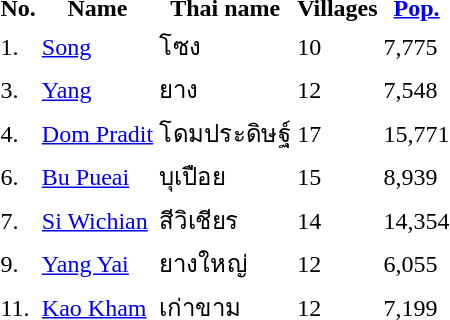<table>
<tr>
<th>No.</th>
<th>Name</th>
<th>Thai name</th>
<th>Villages</th>
<th><a href='#'>Pop.</a></th>
</tr>
<tr>
<td>1.</td>
<td><a href='#'>Song</a></td>
<td>โซง</td>
<td>10</td>
<td>7,775</td>
<td></td>
</tr>
<tr>
<td>3.</td>
<td><a href='#'>Yang</a></td>
<td>ยาง</td>
<td>12</td>
<td>7,548</td>
<td></td>
</tr>
<tr>
<td>4.</td>
<td><a href='#'>Dom Pradit</a></td>
<td>โดมประดิษฐ์</td>
<td>17</td>
<td>15,771</td>
<td></td>
</tr>
<tr>
<td>6.</td>
<td><a href='#'>Bu Pueai</a></td>
<td>บุเปือย</td>
<td>15</td>
<td>8,939</td>
<td></td>
</tr>
<tr>
<td>7.</td>
<td><a href='#'>Si Wichian</a></td>
<td>สีวิเชียร</td>
<td>14</td>
<td>14,354</td>
<td></td>
</tr>
<tr>
<td>9.</td>
<td><a href='#'>Yang Yai</a></td>
<td>ยางใหญ่</td>
<td>12</td>
<td>6,055</td>
<td></td>
</tr>
<tr>
<td>11.</td>
<td><a href='#'>Kao Kham</a></td>
<td>เก่าขาม</td>
<td>12</td>
<td>7,199</td>
<td></td>
</tr>
</table>
